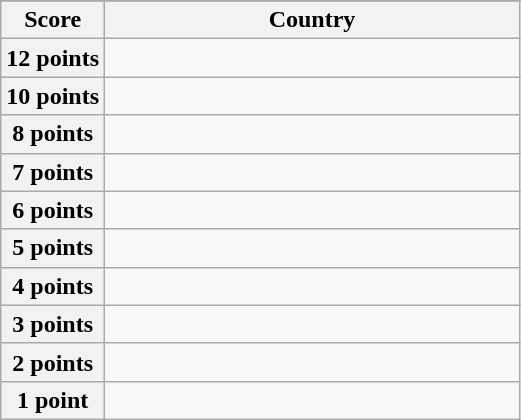<table class="wikitable">
<tr>
</tr>
<tr>
<th scope="col" width="20%">Score</th>
<th scope="col">Country</th>
</tr>
<tr>
<th scope="row">12 points</th>
<td></td>
</tr>
<tr>
<th scope="row">10 points</th>
<td></td>
</tr>
<tr>
<th scope="row">8 points</th>
<td></td>
</tr>
<tr>
<th scope="row">7 points</th>
<td></td>
</tr>
<tr>
<th scope="row">6 points</th>
<td></td>
</tr>
<tr>
<th scope="row">5 points</th>
<td></td>
</tr>
<tr>
<th scope="row">4 points</th>
<td></td>
</tr>
<tr>
<th scope="row">3 points</th>
<td></td>
</tr>
<tr>
<th scope="row">2 points</th>
<td></td>
</tr>
<tr>
<th scope="row">1 point</th>
<td></td>
</tr>
</table>
